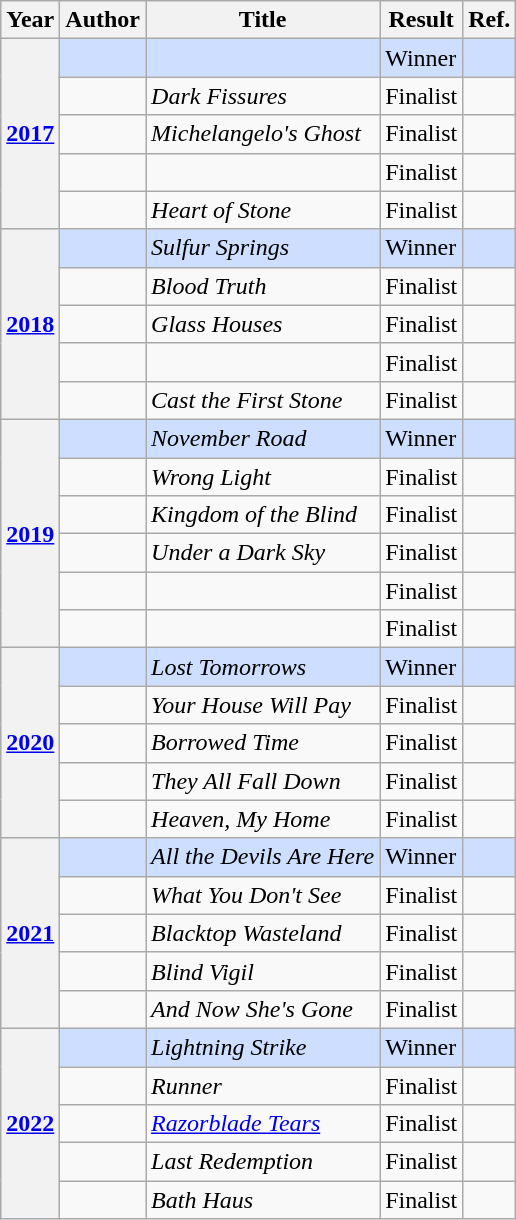<table class="wikitable sortable mw-collapsible">
<tr>
<th>Year</th>
<th>Author</th>
<th>Title</th>
<th>Result</th>
<th>Ref.</th>
</tr>
<tr style="background:#cddeff">
<th rowspan="5"><a href='#'>2017</a></th>
<td></td>
<td><em></em></td>
<td>Winner</td>
<td></td>
</tr>
<tr>
<td></td>
<td><em>Dark Fissures</em></td>
<td>Finalist</td>
<td></td>
</tr>
<tr>
<td></td>
<td><em>Michelangelo's Ghost</em></td>
<td>Finalist</td>
<td></td>
</tr>
<tr>
<td></td>
<td><em></em></td>
<td>Finalist</td>
<td></td>
</tr>
<tr>
<td></td>
<td><em>Heart of Stone</em></td>
<td>Finalist</td>
<td></td>
</tr>
<tr style="background:#cddeff">
<th rowspan="5"><a href='#'>2018</a></th>
<td></td>
<td><em>Sulfur Springs</em></td>
<td>Winner</td>
<td></td>
</tr>
<tr>
<td></td>
<td><em>Blood Truth</em></td>
<td>Finalist</td>
<td></td>
</tr>
<tr>
<td></td>
<td><em>Glass Houses</em></td>
<td>Finalist</td>
<td></td>
</tr>
<tr>
<td></td>
<td><em></em></td>
<td>Finalist</td>
<td></td>
</tr>
<tr>
<td></td>
<td><em>Cast the First Stone</em></td>
<td>Finalist</td>
<td></td>
</tr>
<tr style="background:#cddeff">
<th rowspan="6"><a href='#'>2019</a></th>
<td></td>
<td><em>November Road</em></td>
<td>Winner</td>
<td></td>
</tr>
<tr>
<td></td>
<td><em>Wrong Light</em></td>
<td>Finalist</td>
<td></td>
</tr>
<tr>
<td></td>
<td><em>Kingdom of the Blind</em></td>
<td>Finalist</td>
<td></td>
</tr>
<tr>
<td></td>
<td><em>Under a Dark Sky</em></td>
<td>Finalist</td>
<td></td>
</tr>
<tr>
<td></td>
<td><em></em></td>
<td>Finalist</td>
<td></td>
</tr>
<tr>
<td></td>
<td><em></em></td>
<td>Finalist</td>
<td></td>
</tr>
<tr style="background:#cddeff">
<th rowspan="5"><a href='#'>2020</a></th>
<td></td>
<td><em>Lost Tomorrows</em></td>
<td>Winner</td>
<td></td>
</tr>
<tr>
<td></td>
<td><em>Your House Will Pay</em></td>
<td>Finalist</td>
<td></td>
</tr>
<tr>
<td></td>
<td><em>Borrowed Time</em></td>
<td>Finalist</td>
<td></td>
</tr>
<tr>
<td></td>
<td><em>They All Fall Down</em></td>
<td>Finalist</td>
<td></td>
</tr>
<tr>
<td></td>
<td><em>Heaven, My Home</em></td>
<td>Finalist</td>
<td></td>
</tr>
<tr style="background:#cddeff">
<th rowspan="5"><a href='#'>2021</a></th>
<td></td>
<td><em>All the Devils Are Here</em></td>
<td>Winner</td>
<td></td>
</tr>
<tr>
<td></td>
<td><em>What You Don't See</em></td>
<td>Finalist</td>
<td></td>
</tr>
<tr>
<td></td>
<td><em>Blacktop Wasteland</em></td>
<td>Finalist</td>
<td></td>
</tr>
<tr>
<td></td>
<td><em>Blind Vigil</em></td>
<td>Finalist</td>
<td></td>
</tr>
<tr>
<td></td>
<td><em>And Now She's Gone</em></td>
<td>Finalist</td>
<td></td>
</tr>
<tr style="background:#cddeff">
<th rowspan="5"><a href='#'>2022</a></th>
<td></td>
<td><em>Lightning Strike</em></td>
<td>Winner</td>
<td></td>
</tr>
<tr>
<td></td>
<td><em>Runner</em></td>
<td>Finalist</td>
<td></td>
</tr>
<tr>
<td></td>
<td><em><a href='#'>Razorblade Tears</a></em></td>
<td>Finalist</td>
<td></td>
</tr>
<tr>
<td></td>
<td><em>Last Redemption</em></td>
<td>Finalist</td>
<td></td>
</tr>
<tr>
<td></td>
<td><em>Bath Haus</em></td>
<td>Finalist</td>
<td></td>
</tr>
</table>
